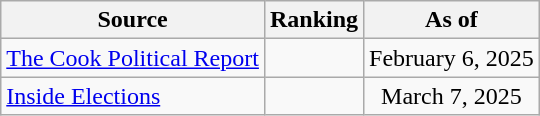<table class="wikitable" style="text-align:center">
<tr>
<th>Source</th>
<th>Ranking</th>
<th>As of</th>
</tr>
<tr>
<td align=left><a href='#'>The Cook Political Report</a></td>
<td></td>
<td>February 6, 2025</td>
</tr>
<tr>
<td align=left><a href='#'>Inside Elections</a></td>
<td></td>
<td>March 7, 2025</td>
</tr>
</table>
